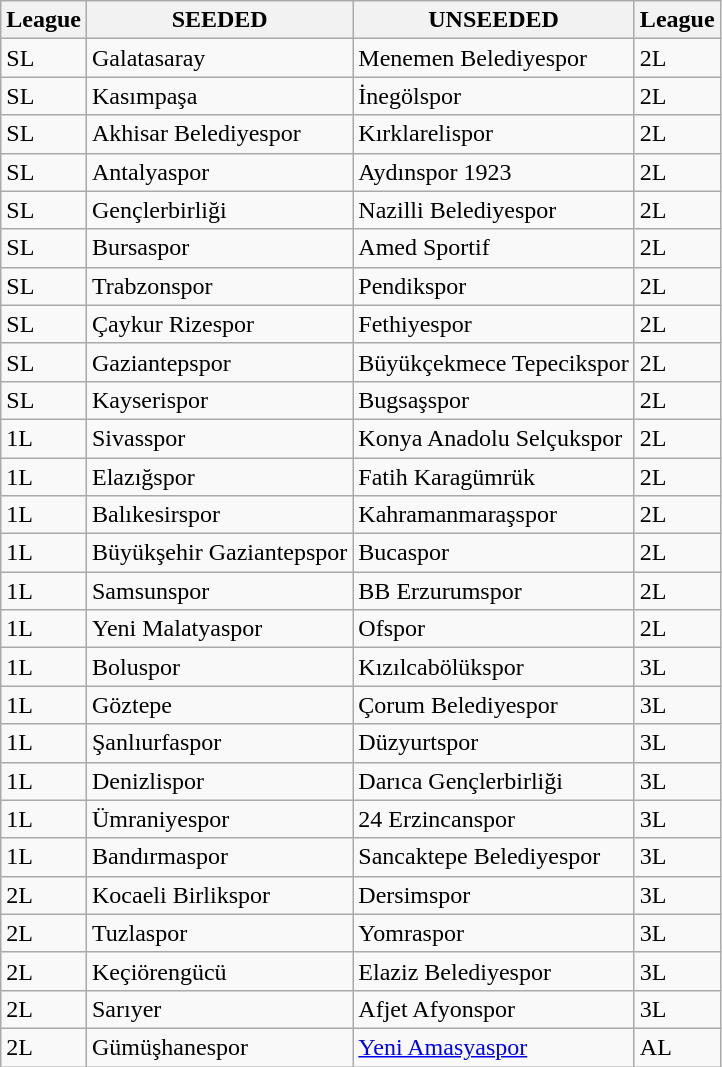<table class="wikitable">
<tr>
<th>League</th>
<th>SEEDED</th>
<th>UNSEEDED</th>
<th>League</th>
</tr>
<tr>
<td>SL</td>
<td>Galatasaray</td>
<td>Menemen Belediyespor</td>
<td>2L</td>
</tr>
<tr>
<td>SL</td>
<td>Kasımpaşa</td>
<td>İnegölspor</td>
<td>2L</td>
</tr>
<tr>
<td>SL</td>
<td>Akhisar Belediyespor</td>
<td>Kırklarelispor</td>
<td>2L</td>
</tr>
<tr>
<td>SL</td>
<td>Antalyaspor</td>
<td>Aydınspor 1923</td>
<td>2L</td>
</tr>
<tr>
<td>SL</td>
<td>Gençlerbirliği</td>
<td>Nazilli Belediyespor</td>
<td>2L</td>
</tr>
<tr>
<td>SL</td>
<td>Bursaspor</td>
<td>Amed Sportif</td>
<td>2L</td>
</tr>
<tr>
<td>SL</td>
<td>Trabzonspor</td>
<td>Pendikspor</td>
<td>2L</td>
</tr>
<tr>
<td>SL</td>
<td>Çaykur Rizespor</td>
<td>Fethiyespor</td>
<td>2L</td>
</tr>
<tr>
<td>SL</td>
<td>Gaziantepspor</td>
<td>Büyükçekmece Tepecikspor</td>
<td>2L</td>
</tr>
<tr>
<td>SL</td>
<td>Kayserispor</td>
<td>Bugsaşspor</td>
<td>2L</td>
</tr>
<tr>
<td>1L</td>
<td>Sivasspor</td>
<td>Konya Anadolu Selçukspor</td>
<td>2L</td>
</tr>
<tr>
<td>1L</td>
<td>Elazığspor</td>
<td>Fatih Karagümrük</td>
<td>2L</td>
</tr>
<tr>
<td>1L</td>
<td>Balıkesirspor</td>
<td>Kahramanmaraşspor</td>
<td>2L</td>
</tr>
<tr>
<td>1L</td>
<td>Büyükşehir Gaziantepspor</td>
<td>Bucaspor</td>
<td>2L</td>
</tr>
<tr>
<td>1L</td>
<td>Samsunspor</td>
<td>BB Erzurumspor</td>
<td>2L</td>
</tr>
<tr>
<td>1L</td>
<td>Yeni Malatyaspor</td>
<td>Ofspor</td>
<td>2L</td>
</tr>
<tr>
<td>1L</td>
<td>Boluspor</td>
<td>Kızılcabölükspor</td>
<td>3L</td>
</tr>
<tr>
<td>1L</td>
<td>Göztepe</td>
<td>Çorum Belediyespor</td>
<td>3L</td>
</tr>
<tr>
<td>1L</td>
<td>Şanlıurfaspor</td>
<td>Düzyurtspor</td>
<td>3L</td>
</tr>
<tr>
<td>1L</td>
<td>Denizlispor</td>
<td>Darıca Gençlerbirliği</td>
<td>3L</td>
</tr>
<tr>
<td>1L</td>
<td>Ümraniyespor</td>
<td>24 Erzincanspor</td>
<td>3L</td>
</tr>
<tr>
<td>1L</td>
<td>Bandırmaspor</td>
<td>Sancaktepe Belediyespor</td>
<td>3L</td>
</tr>
<tr>
<td>2L</td>
<td>Kocaeli Birlikspor</td>
<td>Dersimspor</td>
<td>3L</td>
</tr>
<tr>
<td>2L</td>
<td>Tuzlaspor</td>
<td>Yomraspor</td>
<td>3L</td>
</tr>
<tr>
<td>2L</td>
<td>Keçiörengücü</td>
<td>Elaziz Belediyespor</td>
<td>3L</td>
</tr>
<tr>
<td>2L</td>
<td>Sarıyer</td>
<td>Afjet Afyonspor</td>
<td>3L</td>
</tr>
<tr>
<td>2L</td>
<td>Gümüşhanespor</td>
<td><a href='#'>Yeni Amasyaspor</a></td>
<td>AL</td>
</tr>
</table>
